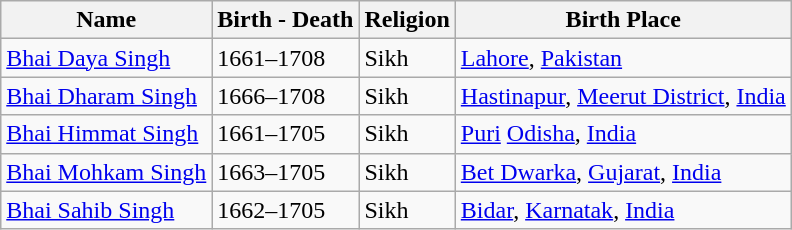<table class="wikitable">
<tr>
<th>Name</th>
<th>Birth - Death</th>
<th>Religion</th>
<th>Birth Place</th>
</tr>
<tr>
<td><a href='#'>Bhai Daya Singh</a></td>
<td>1661–1708</td>
<td>Sikh</td>
<td><a href='#'>Lahore</a>, <a href='#'>Pakistan</a></td>
</tr>
<tr>
<td><a href='#'>Bhai Dharam Singh</a></td>
<td>1666–1708</td>
<td>Sikh</td>
<td><a href='#'>Hastinapur</a>, <a href='#'>Meerut District</a>, <a href='#'>India</a></td>
</tr>
<tr>
<td><a href='#'>Bhai Himmat Singh</a></td>
<td>1661–1705</td>
<td>Sikh</td>
<td><a href='#'>Puri</a> <a href='#'>Odisha</a>, <a href='#'>India</a></td>
</tr>
<tr>
<td><a href='#'>Bhai Mohkam Singh</a></td>
<td>1663–1705</td>
<td>Sikh</td>
<td><a href='#'>Bet Dwarka</a>, <a href='#'>Gujarat</a>, <a href='#'>India</a></td>
</tr>
<tr>
<td><a href='#'>Bhai Sahib Singh</a></td>
<td>1662–1705</td>
<td>Sikh</td>
<td><a href='#'>Bidar</a>, <a href='#'>Karnatak</a>, <a href='#'>India</a></td>
</tr>
</table>
